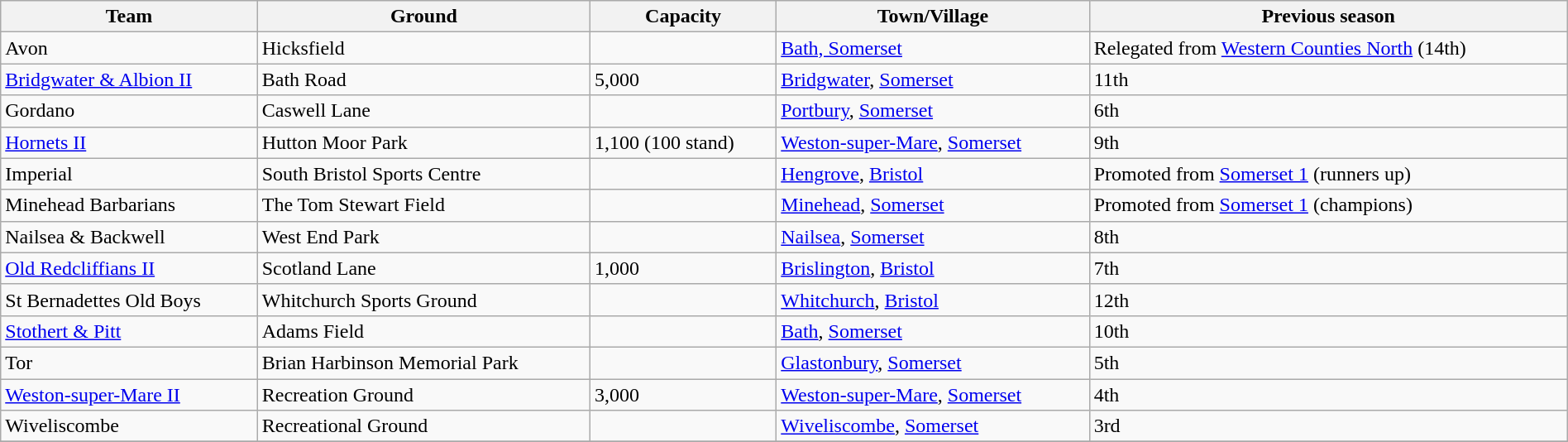<table class="wikitable sortable" width=100%>
<tr>
<th>Team</th>
<th>Ground</th>
<th>Capacity</th>
<th>Town/Village</th>
<th>Previous season</th>
</tr>
<tr>
<td>Avon</td>
<td>Hicksfield</td>
<td></td>
<td><a href='#'>Bath, Somerset</a></td>
<td>Relegated from <a href='#'>Western Counties North</a> (14th)</td>
</tr>
<tr>
<td><a href='#'>Bridgwater & Albion II</a></td>
<td>Bath Road</td>
<td>5,000</td>
<td><a href='#'>Bridgwater</a>, <a href='#'>Somerset</a></td>
<td>11th</td>
</tr>
<tr>
<td>Gordano</td>
<td>Caswell Lane</td>
<td></td>
<td><a href='#'>Portbury</a>, <a href='#'>Somerset</a></td>
<td>6th</td>
</tr>
<tr>
<td><a href='#'>Hornets II</a></td>
<td>Hutton Moor Park</td>
<td>1,100 (100 stand)</td>
<td><a href='#'>Weston-super-Mare</a>, <a href='#'>Somerset</a></td>
<td>9th</td>
</tr>
<tr>
<td>Imperial</td>
<td>South Bristol Sports Centre</td>
<td></td>
<td><a href='#'>Hengrove</a>, <a href='#'>Bristol</a></td>
<td>Promoted from <a href='#'>Somerset 1</a> (runners up)</td>
</tr>
<tr>
<td>Minehead Barbarians</td>
<td>The Tom Stewart Field</td>
<td></td>
<td><a href='#'>Minehead</a>, <a href='#'>Somerset</a></td>
<td>Promoted from <a href='#'>Somerset 1</a> (champions)</td>
</tr>
<tr>
<td>Nailsea & Backwell</td>
<td>West End Park</td>
<td></td>
<td><a href='#'>Nailsea</a>, <a href='#'>Somerset</a></td>
<td>8th</td>
</tr>
<tr>
<td><a href='#'>Old Redcliffians II</a></td>
<td>Scotland Lane</td>
<td>1,000</td>
<td><a href='#'>Brislington</a>, <a href='#'>Bristol</a></td>
<td>7th</td>
</tr>
<tr>
<td>St Bernadettes Old Boys</td>
<td>Whitchurch Sports Ground</td>
<td></td>
<td><a href='#'>Whitchurch</a>, <a href='#'>Bristol</a></td>
<td>12th</td>
</tr>
<tr>
<td><a href='#'>Stothert & Pitt</a></td>
<td>Adams Field</td>
<td></td>
<td><a href='#'>Bath</a>, <a href='#'>Somerset</a></td>
<td>10th</td>
</tr>
<tr>
<td>Tor</td>
<td>Brian Harbinson Memorial Park</td>
<td></td>
<td><a href='#'>Glastonbury</a>, <a href='#'>Somerset</a></td>
<td>5th</td>
</tr>
<tr>
<td><a href='#'>Weston-super-Mare II</a></td>
<td>Recreation Ground</td>
<td>3,000</td>
<td><a href='#'>Weston-super-Mare</a>, <a href='#'>Somerset</a></td>
<td>4th</td>
</tr>
<tr>
<td>Wiveliscombe</td>
<td>Recreational Ground</td>
<td></td>
<td><a href='#'>Wiveliscombe</a>, <a href='#'>Somerset</a></td>
<td>3rd</td>
</tr>
<tr>
</tr>
</table>
